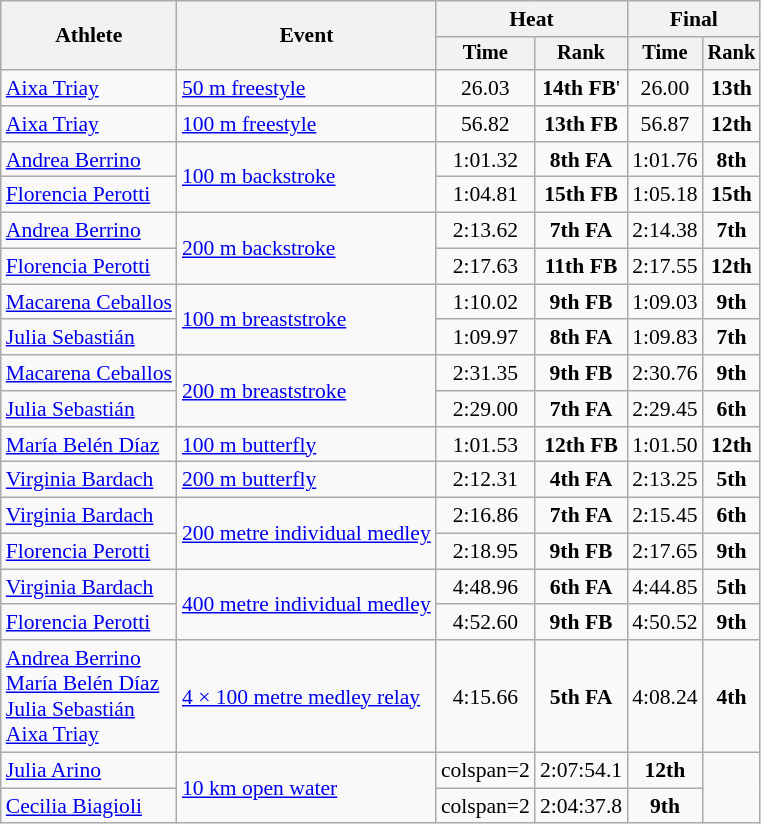<table class=wikitable style="font-size:90%">
<tr>
<th rowspan="2">Athlete</th>
<th rowspan="2">Event</th>
<th colspan="2">Heat</th>
<th colspan="2">Final</th>
</tr>
<tr style="font-size:95%">
<th>Time</th>
<th>Rank</th>
<th>Time</th>
<th>Rank</th>
</tr>
<tr align=center>
<td align=left><a href='#'>Aixa Triay</a></td>
<td align=left><a href='#'>50 m freestyle</a></td>
<td>26.03</td>
<td><strong>14th</strong> <strong>FB</strong>'</td>
<td>26.00</td>
<td><strong>13th</strong></td>
</tr>
<tr align=center>
<td align=left><a href='#'>Aixa Triay</a></td>
<td align=left><a href='#'>100 m freestyle</a></td>
<td>56.82</td>
<td><strong>13th</strong> <strong>FB</strong></td>
<td>56.87</td>
<td><strong>12th</strong></td>
</tr>
<tr align=center>
<td align=left><a href='#'>Andrea Berrino</a></td>
<td align=left rowspan="2"><a href='#'>100 m backstroke</a></td>
<td>1:01.32</td>
<td><strong>8th</strong> <strong>FA</strong></td>
<td>1:01.76</td>
<td><strong>8th</strong></td>
</tr>
<tr align=center>
<td align=left><a href='#'>Florencia Perotti</a></td>
<td>1:04.81</td>
<td><strong>15th</strong> <strong>FB</strong></td>
<td>1:05.18</td>
<td><strong>15th</strong></td>
</tr>
<tr align=center>
<td align=left><a href='#'>Andrea Berrino</a></td>
<td align=left rowspan="2"><a href='#'>200 m backstroke</a></td>
<td>2:13.62</td>
<td><strong>7th</strong> <strong>FA</strong></td>
<td>2:14.38</td>
<td><strong>7th</strong></td>
</tr>
<tr align=center>
<td align=left><a href='#'>Florencia Perotti</a></td>
<td>2:17.63</td>
<td><strong>11th</strong> <strong>FB</strong></td>
<td>2:17.55</td>
<td><strong>12th</strong></td>
</tr>
<tr align=center>
<td align=left><a href='#'>Macarena Ceballos</a></td>
<td align=left rowspan="2"><a href='#'>100 m breaststroke</a></td>
<td>1:10.02</td>
<td><strong>9th</strong> <strong>FB</strong></td>
<td>1:09.03</td>
<td><strong>9th</strong></td>
</tr>
<tr align=center>
<td align=left><a href='#'>Julia Sebastián</a></td>
<td>1:09.97</td>
<td><strong>8th</strong> <strong>FA</strong></td>
<td>1:09.83</td>
<td><strong>7th</strong></td>
</tr>
<tr align=center>
<td align=left><a href='#'>Macarena Ceballos</a></td>
<td align=left rowspan="2"><a href='#'>200 m breaststroke</a></td>
<td>2:31.35</td>
<td><strong>9th</strong> <strong>FB</strong></td>
<td>2:30.76</td>
<td><strong>9th</strong></td>
</tr>
<tr align=center>
<td align=left><a href='#'>Julia Sebastián</a></td>
<td>2:29.00</td>
<td><strong>7th</strong> <strong>FA</strong></td>
<td>2:29.45</td>
<td><strong>6th</strong></td>
</tr>
<tr align=center>
<td align=left><a href='#'>María Belén Díaz</a></td>
<td align=left><a href='#'>100 m butterfly</a></td>
<td>1:01.53</td>
<td><strong>12th</strong> <strong>FB</strong></td>
<td>1:01.50</td>
<td><strong>12th</strong></td>
</tr>
<tr align=center>
<td align=left><a href='#'>Virginia Bardach</a></td>
<td align=left><a href='#'>200 m butterfly</a></td>
<td>2:12.31</td>
<td><strong>4th</strong> <strong>FA</strong></td>
<td>2:13.25</td>
<td><strong>5th</strong></td>
</tr>
<tr align=center>
<td align=left><a href='#'>Virginia Bardach</a></td>
<td align=left rowspan="2"><a href='#'>200 metre individual medley</a></td>
<td>2:16.86</td>
<td><strong>7th</strong> <strong>FA</strong></td>
<td>2:15.45</td>
<td><strong>6th</strong></td>
</tr>
<tr align=center>
<td align=left><a href='#'>Florencia Perotti</a></td>
<td>2:18.95</td>
<td><strong>9th</strong> <strong>FB</strong></td>
<td>2:17.65</td>
<td><strong>9th</strong></td>
</tr>
<tr align=center>
<td align=left><a href='#'>Virginia Bardach</a></td>
<td align=left rowspan="2"><a href='#'>400 metre individual medley</a></td>
<td>4:48.96</td>
<td><strong>6th</strong> <strong>FA</strong></td>
<td>4:44.85</td>
<td><strong>5th</strong></td>
</tr>
<tr align=center>
<td align=left><a href='#'>Florencia Perotti</a></td>
<td>4:52.60</td>
<td><strong>9th</strong> <strong>FB</strong></td>
<td>4:50.52</td>
<td><strong>9th</strong></td>
</tr>
<tr align=center>
<td align=left><a href='#'>Andrea Berrino</a><br><a href='#'>María Belén Díaz</a><br><a href='#'>Julia Sebastián</a><br><a href='#'>Aixa Triay</a></td>
<td align=left><a href='#'>4 × 100 metre medley relay</a></td>
<td>4:15.66</td>
<td><strong>5th</strong> <strong>FA</strong></td>
<td>4:08.24</td>
<td><strong>4th</strong></td>
</tr>
<tr align=center>
<td align=left><a href='#'>Julia Arino</a></td>
<td align=left rowspan="2"><a href='#'>10 km open water</a></td>
<td>colspan=2 </td>
<td>2:07:54.1</td>
<td><strong>12th</strong></td>
</tr>
<tr align=center>
<td align=left><a href='#'>Cecilia Biagioli</a></td>
<td>colspan=2 </td>
<td>2:04:37.8</td>
<td><strong>9th</strong></td>
</tr>
</table>
